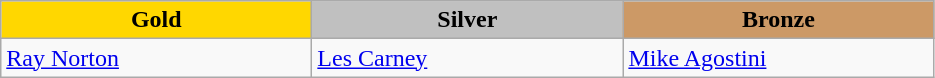<table class="wikitable" style="text-align:left">
<tr align="center">
<td width=200 bgcolor=gold><strong>Gold</strong></td>
<td width=200 bgcolor=silver><strong>Silver</strong></td>
<td width=200 bgcolor=CC9966><strong>Bronze</strong></td>
</tr>
<tr>
<td><a href='#'>Ray Norton</a><br><em></em></td>
<td><a href='#'>Les Carney</a><br><em></em></td>
<td><a href='#'>Mike Agostini</a><br><em></em></td>
</tr>
</table>
